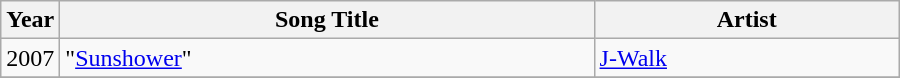<table class="wikitable" style="width:600px">
<tr>
<th width=10>Year</th>
<th>Song Title</th>
<th>Artist</th>
</tr>
<tr>
<td>2007</td>
<td>"<a href='#'>Sunshower</a>" </td>
<td><a href='#'>J-Walk</a></td>
</tr>
<tr>
</tr>
</table>
